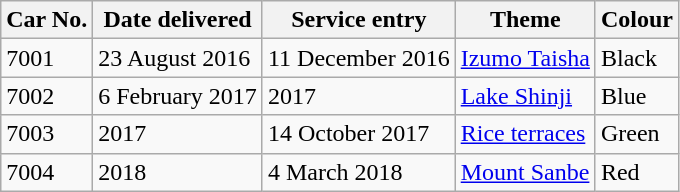<table class="wikitable">
<tr>
<th>Car No.</th>
<th>Date delivered</th>
<th>Service entry</th>
<th>Theme</th>
<th>Colour</th>
</tr>
<tr>
<td>7001</td>
<td>23 August 2016</td>
<td>11 December 2016</td>
<td><a href='#'>Izumo Taisha</a></td>
<td> Black</td>
</tr>
<tr>
<td>7002</td>
<td>6 February 2017</td>
<td>2017</td>
<td><a href='#'>Lake Shinji</a></td>
<td> Blue</td>
</tr>
<tr>
<td>7003</td>
<td>2017</td>
<td>14 October 2017</td>
<td><a href='#'>Rice terraces</a></td>
<td> Green</td>
</tr>
<tr>
<td>7004</td>
<td>2018</td>
<td>4 March 2018</td>
<td><a href='#'>Mount Sanbe</a></td>
<td> Red</td>
</tr>
</table>
